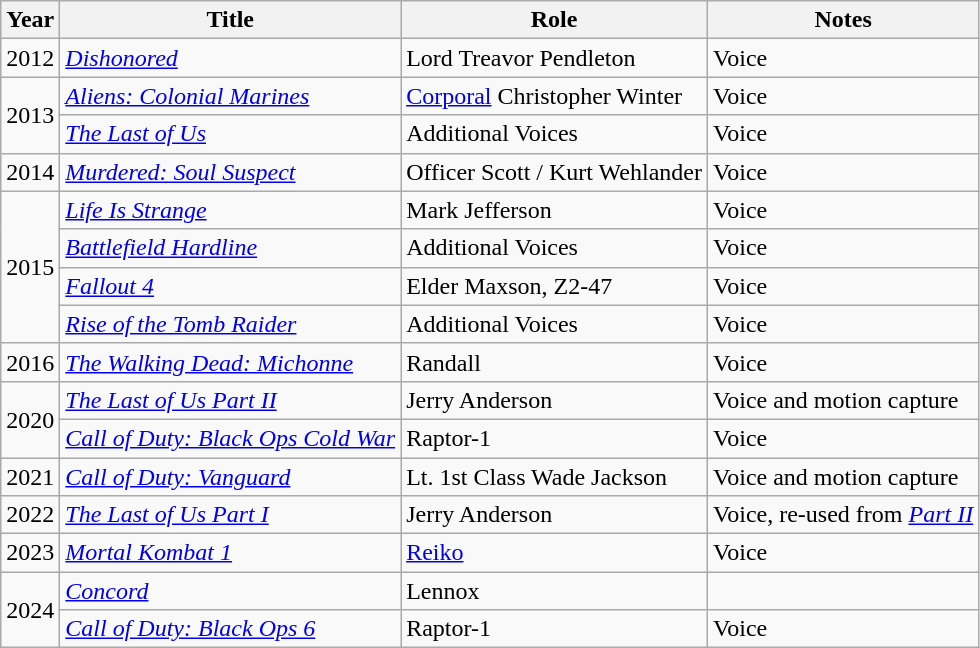<table class="wikitable sortable">
<tr>
<th>Year</th>
<th>Title</th>
<th>Role</th>
<th class="unsortable">Notes</th>
</tr>
<tr>
<td>2012</td>
<td><em><a href='#'>Dishonored</a></em></td>
<td>Lord Treavor Pendleton</td>
<td>Voice</td>
</tr>
<tr>
<td rowspan=2>2013</td>
<td><em><a href='#'>Aliens: Colonial Marines</a></em></td>
<td><a href='#'>Corporal</a> Christopher Winter</td>
<td>Voice</td>
</tr>
<tr>
<td><em><a href='#'>The Last of Us</a></em></td>
<td>Additional Voices</td>
<td>Voice</td>
</tr>
<tr>
<td>2014</td>
<td><em><a href='#'>Murdered: Soul Suspect</a></em></td>
<td>Officer Scott / Kurt Wehlander</td>
<td>Voice</td>
</tr>
<tr>
<td rowspan=4>2015</td>
<td><em><a href='#'>Life Is Strange</a></em></td>
<td>Mark Jefferson</td>
<td>Voice</td>
</tr>
<tr>
<td><em><a href='#'>Battlefield Hardline</a></em></td>
<td>Additional Voices</td>
<td>Voice</td>
</tr>
<tr>
<td><em><a href='#'>Fallout 4</a></em></td>
<td>Elder Maxson, Z2-47</td>
<td>Voice</td>
</tr>
<tr>
<td><em><a href='#'>Rise of the Tomb Raider</a></em></td>
<td>Additional Voices</td>
<td>Voice</td>
</tr>
<tr>
<td>2016</td>
<td><em><a href='#'>The Walking Dead: Michonne</a></em></td>
<td>Randall</td>
<td>Voice</td>
</tr>
<tr>
<td rowspan=2>2020</td>
<td><em><a href='#'>The Last of Us Part II</a></em></td>
<td>Jerry Anderson</td>
<td>Voice and motion capture</td>
</tr>
<tr>
<td><em><a href='#'>Call of Duty: Black Ops Cold War</a></em></td>
<td>Raptor-1</td>
<td>Voice</td>
</tr>
<tr>
<td>2021</td>
<td><em><a href='#'>Call of Duty: Vanguard</a></em></td>
<td>Lt. 1st Class Wade Jackson</td>
<td>Voice and motion capture</td>
</tr>
<tr>
<td>2022</td>
<td><em><a href='#'>The Last of Us Part I</a></em></td>
<td>Jerry Anderson</td>
<td>Voice, re-used from <em><a href='#'>Part II</a></em></td>
</tr>
<tr>
<td>2023</td>
<td><em><a href='#'>Mortal Kombat 1</a></em></td>
<td><a href='#'>Reiko</a></td>
<td>Voice</td>
</tr>
<tr>
<td rowspan=2>2024</td>
<td><em><a href='#'>Concord</a></em></td>
<td>Lennox</td>
<td></td>
</tr>
<tr>
<td><em><a href='#'>Call of Duty: Black Ops 6</a></em></td>
<td>Raptor-1</td>
<td>Voice</td>
</tr>
</table>
